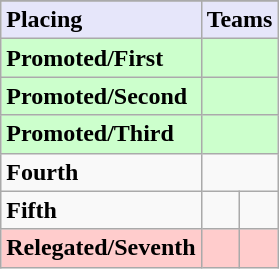<table class=wikitable>
<tr>
</tr>
<tr style="background: #E6E6FA;">
<td><strong>Placing</strong></td>
<td style="text-align:center" colspan=2><strong>Teams</strong></td>
</tr>
<tr style="background: #ccffcc;">
<td><strong>Promoted/First</strong></td>
<td colspan=2><strong></strong></td>
</tr>
<tr style="background: #ccffcc;">
<td><strong>Promoted/Second</strong></td>
<td colspan=2><strong></strong></td>
</tr>
<tr style="background: #ccffcc;">
<td><strong>Promoted/Third</strong></td>
<td colspan=2><strong></strong></td>
</tr>
<tr>
<td><strong>Fourth</strong></td>
<td colspan=2></td>
</tr>
<tr>
<td><strong>Fifth</strong></td>
<td></td>
<td></td>
</tr>
<tr style="background: #ffcccc;">
<td><strong>Relegated/Seventh</strong></td>
<td><em></em></td>
<td><em></em></td>
</tr>
</table>
